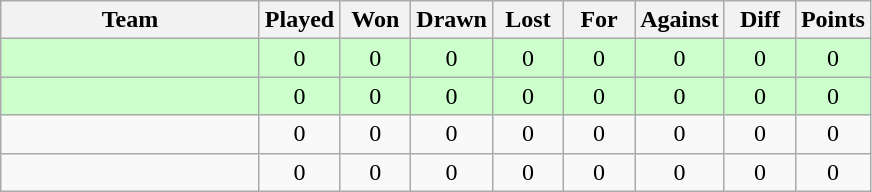<table class="wikitable">
<tr>
<th width=165>Team</th>
<th width=40>Played</th>
<th width=40>Won</th>
<th width=40>Drawn</th>
<th width=40>Lost</th>
<th width=40>For</th>
<th width=40>Against</th>
<th width=40>Diff</th>
<th width=40>Points</th>
</tr>
<tr bgcolor=#ccffcc align=center>
<td style="text-align:left;"></td>
<td>0</td>
<td>0</td>
<td>0</td>
<td>0</td>
<td>0</td>
<td>0</td>
<td>0</td>
<td>0</td>
</tr>
<tr bgcolor=#ccffcc align=center>
<td style="text-align:left;"></td>
<td>0</td>
<td>0</td>
<td>0</td>
<td>0</td>
<td>0</td>
<td>0</td>
<td>0</td>
<td>0</td>
</tr>
<tr align=center>
<td style="text-align:left;"></td>
<td>0</td>
<td>0</td>
<td>0</td>
<td>0</td>
<td>0</td>
<td>0</td>
<td>0</td>
<td>0</td>
</tr>
<tr align=center>
<td style="text-align:left;"></td>
<td>0</td>
<td>0</td>
<td>0</td>
<td>0</td>
<td>0</td>
<td>0</td>
<td>0</td>
<td>0</td>
</tr>
</table>
